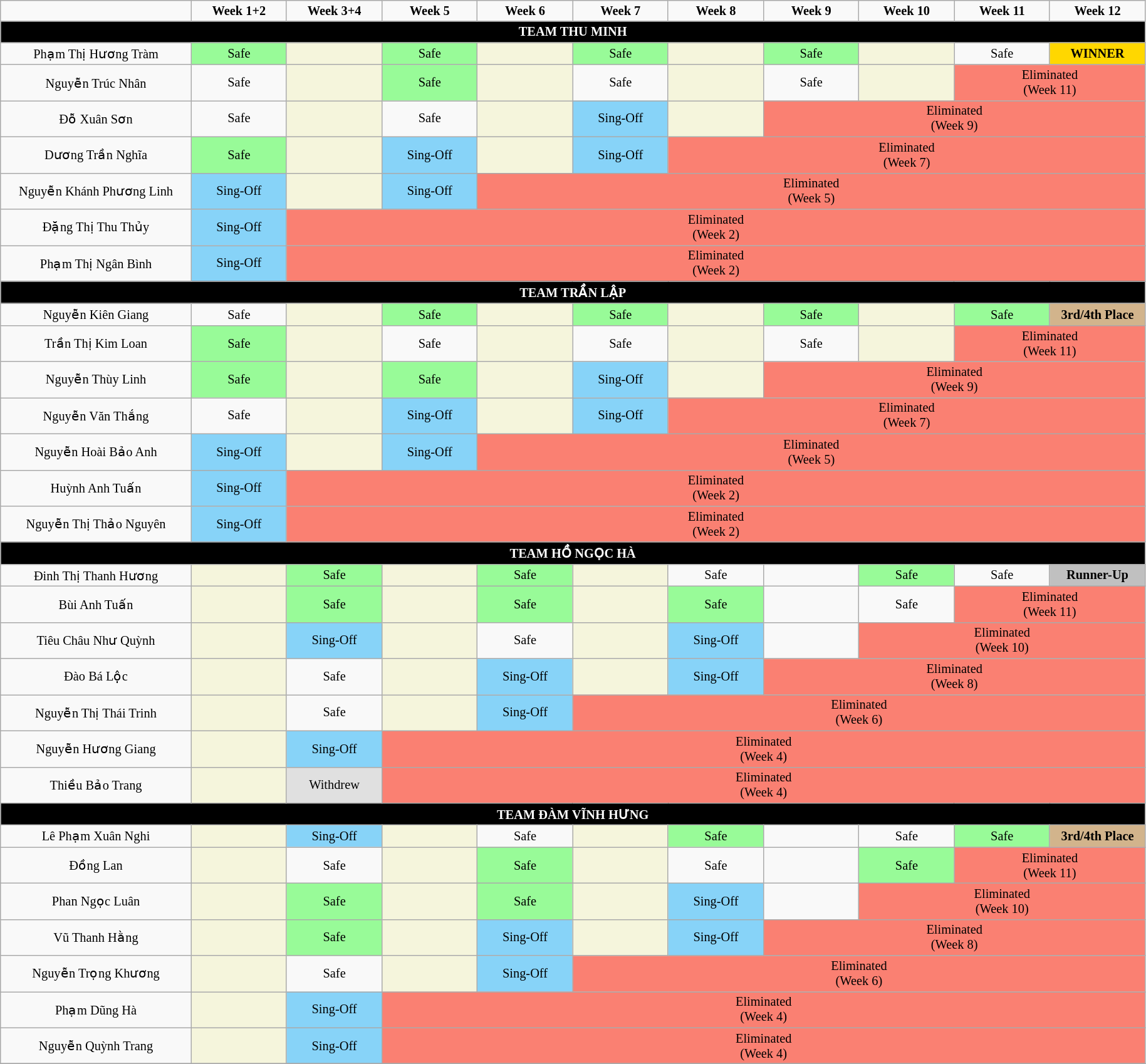<table class="wikitable" style="text-align:center; font-size:85%">
<tr>
<td style="width:14%"></td>
<td style="width:7%"><strong>Week 1+2</strong></td>
<td style="width:7%"><strong>Week 3+4</strong></td>
<td style="width:7%"><strong>Week 5</strong></td>
<td style="width:7%"><strong>Week 6</strong></td>
<td style="width:7%"><strong>Week 7</strong></td>
<td style="width:7%"><strong>Week 8</strong></td>
<td style="width:7%"><strong>Week 9</strong></td>
<td style="width:7%"><strong>Week 10</strong></td>
<td style="width:7%"><strong>Week 11</strong></td>
<td style="width:7%"><strong>Week 12</strong></td>
</tr>
<tr>
<td style="background:black;color:white;" colspan=11><strong>TEAM THU MINH</strong></td>
</tr>
<tr>
<td>Phạm Thị Hương Tràm</td>
<td bgcolor="palegreen">Safe</td>
<td bgcolor="#F5F5DC"></td>
<td bgcolor="palegreen">Safe</td>
<td bgcolor="#F5F5DC"></td>
<td bgcolor="palegreen">Safe</td>
<td bgcolor="#F5F5DC"></td>
<td bgcolor="palegreen">Safe</td>
<td bgcolor="#F5F5DC"></td>
<td>Safe</td>
<td bgcolor="gold"><strong>WINNER</strong></td>
</tr>
<tr>
<td>Nguyễn Trúc Nhân</td>
<td>Safe</td>
<td bgcolor="#F5F5DC"></td>
<td bgcolor="palegreen">Safe</td>
<td bgcolor="#F5F5DC"></td>
<td>Safe</td>
<td bgcolor="#F5F5DC"></td>
<td>Safe</td>
<td bgcolor="#F5F5DC"></td>
<td style="background:#FA8072" colspan=4>Eliminated<br>(Week 11)</td>
</tr>
<tr>
<td>Đỗ Xuân Sơn</td>
<td>Safe</td>
<td bgcolor="#F5F5DC"></td>
<td>Safe</td>
<td bgcolor="#F5F5DC"></td>
<td bgcolor="#87D3F8">Sing-Off</td>
<td bgcolor="#F5F5DC"></td>
<td style="background:#FA8072" colspan=4>Eliminated<br>(Week 9)</td>
</tr>
<tr>
<td>Dương Trần Nghĩa</td>
<td bgcolor="palegreen">Safe</td>
<td bgcolor="#F5F5DC"></td>
<td bgcolor="#87D3F8">Sing-Off</td>
<td bgcolor="#F5F5DC"></td>
<td bgcolor="#87D3F8">Sing-Off</td>
<td style="background:#FA8072" colspan=5>Eliminated<br>(Week 7)</td>
</tr>
<tr>
<td>Nguyễn Khánh Phương Linh</td>
<td bgcolor="#87D3F8">Sing-Off</td>
<td bgcolor="#F5F5DC"></td>
<td bgcolor="#87D3F8">Sing-Off</td>
<td style="background:#FA8072" colspan=7>Eliminated<br>(Week 5)</td>
</tr>
<tr>
<td>Đặng Thị Thu Thủy</td>
<td bgcolor="#87D3F8">Sing-Off</td>
<td style="background:#FA8072" colspan=9>Eliminated<br>(Week 2)</td>
</tr>
<tr>
<td>Phạm Thị Ngân Bình</td>
<td bgcolor="#87D3F8">Sing-Off</td>
<td style="background:#FA8072" colspan=9>Eliminated<br>(Week 2)</td>
</tr>
<tr>
<td style="background:black;color:white;" colspan=11><strong>TEAM TRẦN LẬP</strong></td>
</tr>
<tr>
<td>Nguyễn Kiên Giang</td>
<td>Safe</td>
<td bgcolor="#F5F5DC"></td>
<td bgcolor="palegreen">Safe</td>
<td bgcolor="#F5F5DC"></td>
<td bgcolor="palegreen">Safe</td>
<td bgcolor="#F5F5DC"></td>
<td bgcolor="palegreen">Safe</td>
<td bgcolor="#F5F5DC"></td>
<td bgcolor="palegreen">Safe</td>
<td bgcolor="tan"><strong>3rd/4th Place</strong></td>
</tr>
<tr>
<td>Trần Thị Kim Loan</td>
<td bgcolor="palegreen">Safe</td>
<td bgcolor="#F5F5DC"></td>
<td>Safe</td>
<td bgcolor="#F5F5DC"></td>
<td>Safe</td>
<td bgcolor="#F5F5DC"></td>
<td>Safe</td>
<td bgcolor="#F5F5DC"></td>
<td style="background:#FA8072" colspan=4>Eliminated<br>(Week 11)</td>
</tr>
<tr>
<td>Nguyễn Thùy Linh</td>
<td bgcolor="palegreen">Safe</td>
<td bgcolor="#F5F5DC"></td>
<td bgcolor="palegreen">Safe</td>
<td bgcolor="#F5F5DC"></td>
<td bgcolor="#87D3F8">Sing-Off</td>
<td bgcolor="#F5F5DC"></td>
<td style="background:#FA8072" colspan=4>Eliminated<br>(Week 9)</td>
</tr>
<tr>
<td>Nguyễn Văn Thắng</td>
<td>Safe</td>
<td bgcolor="#F5F5DC"></td>
<td bgcolor="#87D3F8">Sing-Off</td>
<td bgcolor="#F5F5DC"></td>
<td bgcolor="#87D3F8">Sing-Off</td>
<td style="background:#FA8072" colspan=5>Eliminated<br>(Week 7)</td>
</tr>
<tr>
<td>Nguyễn Hoài Bảo Anh</td>
<td bgcolor="#87D3F8">Sing-Off</td>
<td bgcolor="#F5F5DC"></td>
<td bgcolor="#87D3F8">Sing-Off</td>
<td style="background:#FA8072" colspan=7>Eliminated<br>(Week 5)</td>
</tr>
<tr>
<td>Huỳnh Anh Tuấn</td>
<td bgcolor="#87D3F8">Sing-Off</td>
<td style="background:#FA8072" colspan=9>Eliminated<br>(Week 2)</td>
</tr>
<tr>
<td>Nguyễn Thị Thảo Nguyên</td>
<td bgcolor="#87D3F8">Sing-Off</td>
<td style="background:#FA8072" colspan=9>Eliminated<br>(Week 2)</td>
</tr>
<tr>
<td style="background:black;color:white;" colspan=11><strong>TEAM HỒ NGỌC HÀ</strong></td>
</tr>
<tr>
<td>Đinh Thị Thanh Hương</td>
<td bgcolor="#F5F5DC"></td>
<td bgcolor="palegreen">Safe</td>
<td bgcolor="#F5F5DC"></td>
<td bgcolor="palegreen">Safe</td>
<td bgcolor="#F5F5DC"></td>
<td>Safe</td>
<td></td>
<td bgcolor="palegreen">Safe</td>
<td>Safe</td>
<td bgcolor="silver"><strong>Runner-Up</strong></td>
</tr>
<tr>
<td>Bùi Anh Tuấn</td>
<td bgcolor="#F5F5DC"></td>
<td bgcolor="palegreen">Safe</td>
<td bgcolor="#F5F5DC"></td>
<td bgcolor="palegreen">Safe</td>
<td bgcolor="#F5F5DC"></td>
<td bgcolor="palegreen">Safe</td>
<td></td>
<td>Safe</td>
<td style="background:#FA8072" colspan=4>Eliminated<br>(Week 11)</td>
</tr>
<tr>
<td>Tiêu Châu Như Quỳnh</td>
<td bgcolor="#F5F5DC"></td>
<td bgcolor="#87D3F8">Sing-Off</td>
<td bgcolor="#F5F5DC"></td>
<td>Safe</td>
<td bgcolor="#F5F5DC"></td>
<td bgcolor="#87D3F8">Sing-Off</td>
<td></td>
<td style="background:#FA8072" colspan=3>Eliminated<br>(Week 10)</td>
</tr>
<tr>
<td>Đào Bá Lộc</td>
<td bgcolor="#F5F5DC"></td>
<td>Safe</td>
<td bgcolor="#F5F5DC"></td>
<td bgcolor="#87D3F8">Sing-Off</td>
<td bgcolor="#F5F5DC"></td>
<td bgcolor="87D3F8">Sing-Off</td>
<td style="background:#FA8072" colspan=4>Eliminated<br>(Week 8)</td>
</tr>
<tr>
<td>Nguyễn Thị Thái Trinh</td>
<td bgcolor="#F5F5DC"></td>
<td>Safe</td>
<td bgcolor="#F5F5DC"></td>
<td bgcolor="#87D3F8">Sing-Off</td>
<td style="background:#FA8072" colspan=6>Eliminated<br>(Week 6)</td>
</tr>
<tr>
<td>Nguyễn Hương Giang</td>
<td bgcolor="#F5F5DC"></td>
<td bgcolor="#87D3F8">Sing-Off</td>
<td style="background:#FA8072" colspan=8>Eliminated<br>(Week 4)</td>
</tr>
<tr>
<td>Thiều Bảo Trang</td>
<td bgcolor="#F5F5DC"></td>
<td bgcolor="#E0E0E0">Withdrew</td>
<td style="background:#FA8072" colspan=8>Eliminated<br>(Week 4)</td>
</tr>
<tr>
<td style="background:black; color:white" colspan=11><strong>TEAM ĐÀM VĨNH HƯNG</strong></td>
</tr>
<tr>
<td>Lê Phạm Xuân Nghi</td>
<td bgcolor="#F5F5DC"></td>
<td bgcolor="#87D3F8">Sing-Off</td>
<td bgcolor="#F5F5DC"></td>
<td>Safe</td>
<td bgcolor="#F5F5DC"></td>
<td bgcolor="palegreen">Safe</td>
<td></td>
<td>Safe</td>
<td bgcolor="palegreen">Safe</td>
<td bgcolor="tan"><strong>3rd/4th Place</strong></td>
</tr>
<tr>
<td>Đồng Lan</td>
<td bgcolor="#F5F5DC"></td>
<td>Safe</td>
<td bgcolor="#F5F5DC"></td>
<td bgcolor="palegreen">Safe</td>
<td bgcolor="#F5F5DC"></td>
<td>Safe</td>
<td></td>
<td bgcolor="palegreen">Safe</td>
<td style="background:#FA8072" colspan=4>Eliminated<br>(Week 11)</td>
</tr>
<tr>
<td>Phan Ngọc Luân</td>
<td bgcolor="#F5F5DC"></td>
<td bgcolor="palegreen">Safe</td>
<td bgcolor="#F5F5DC"></td>
<td bgcolor="palegreen">Safe</td>
<td bgcolor="#F5F5DC"></td>
<td bgcolor="#87D3F8">Sing-Off</td>
<td></td>
<td style="background:#FA8072" colspan=3>Eliminated<br>(Week 10)</td>
</tr>
<tr>
<td>Vũ Thanh Hằng</td>
<td bgcolor="#F5F5DC"></td>
<td bgcolor="palegreen">Safe</td>
<td bgcolor="#F5F5DC"></td>
<td bgcolor="#87D3F8">Sing-Off</td>
<td bgcolor="#F5F5DC"></td>
<td bgcolor="#87D3F8">Sing-Off</td>
<td style="background:#FA8072" colspan=4>Eliminated<br>(Week 8)</td>
</tr>
<tr>
<td>Nguyễn Trọng Khương</td>
<td bgcolor="#F5F5DC"></td>
<td>Safe</td>
<td bgcolor="#F5F5DC"></td>
<td bgcolor="#87D3F8">Sing-Off</td>
<td style="background:#FA8072" colspan=6>Eliminated<br>(Week 6)</td>
</tr>
<tr>
<td>Phạm Dũng Hà</td>
<td bgcolor="#F5F5DC"></td>
<td bgcolor="#87D3F8">Sing-Off</td>
<td style="background:#FA8072" colspan=8>Eliminated<br>(Week 4)</td>
</tr>
<tr>
<td>Nguyễn Quỳnh Trang</td>
<td bgcolor="#F5F5DC"></td>
<td bgcolor="#87D3F8">Sing-Off</td>
<td style="background:#FA8072" colspan=8>Eliminated<br>(Week 4)</td>
</tr>
<tr>
</tr>
</table>
